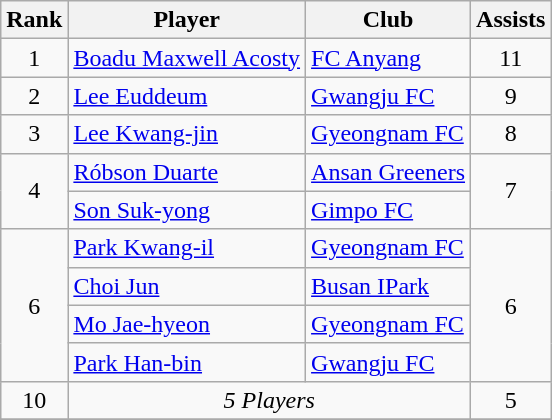<table class=wikitable>
<tr>
<th>Rank</th>
<th>Player</th>
<th>Club</th>
<th>Assists</th>
</tr>
<tr>
<td align=center>1</td>
<td> <a href='#'>Boadu Maxwell Acosty</a></td>
<td><a href='#'>FC Anyang</a></td>
<td align=center>11</td>
</tr>
<tr>
<td align=center>2</td>
<td> <a href='#'>Lee Euddeum</a></td>
<td><a href='#'>Gwangju FC</a></td>
<td align=center>9</td>
</tr>
<tr>
<td align=center>3</td>
<td> <a href='#'>Lee Kwang-jin</a></td>
<td><a href='#'>Gyeongnam FC</a></td>
<td align=center>8</td>
</tr>
<tr>
<td align=center rowspan=2>4</td>
<td> <a href='#'>Róbson Duarte</a></td>
<td><a href='#'>Ansan Greeners</a></td>
<td align=center rowspan=2>7</td>
</tr>
<tr>
<td> <a href='#'>Son Suk-yong</a></td>
<td><a href='#'>Gimpo FC</a></td>
</tr>
<tr>
<td align=center rowspan=4>6</td>
<td> <a href='#'>Park Kwang-il</a></td>
<td><a href='#'>Gyeongnam FC</a></td>
<td align=center rowspan=4>6</td>
</tr>
<tr>
<td> <a href='#'>Choi Jun</a></td>
<td><a href='#'>Busan IPark</a></td>
</tr>
<tr>
<td> <a href='#'>Mo Jae-hyeon</a></td>
<td><a href='#'>Gyeongnam FC</a></td>
</tr>
<tr>
<td> <a href='#'>Park Han-bin</a></td>
<td><a href='#'>Gwangju FC</a></td>
</tr>
<tr>
<td align=center>10</td>
<td colspan=2 align=center><em>5 Players</em></td>
<td align=center>5</td>
</tr>
<tr>
</tr>
</table>
